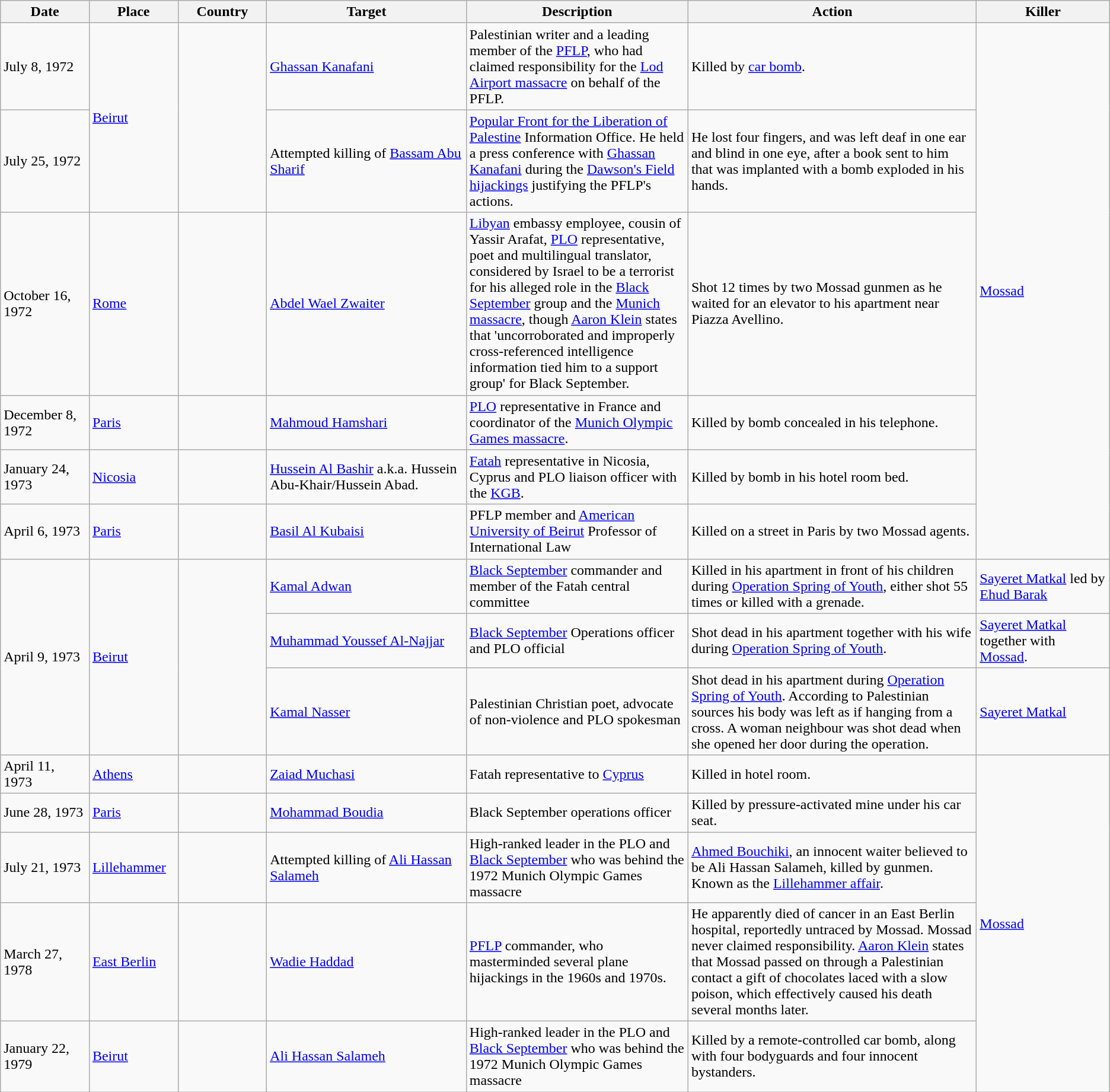<table class="wikitable sortable">
<tr>
<th style="width:8%;">Date</th>
<th style="width:8%;">Place</th>
<th style="width:8%;">Country</th>
<th style="width:18%;">Target</th>
<th style="width:20%;">Description</th>
<th>Action</th>
<th style="width:12%;">Killer</th>
</tr>
<tr>
<td>July 8, 1972</td>
<td rowspan=2><a href='#'>Beirut</a></td>
<td rowspan=2></td>
<td><a href='#'>Ghassan Kanafani</a></td>
<td>Palestinian writer and a leading member of the <a href='#'>PFLP</a>, who had claimed responsibility for the <a href='#'>Lod Airport massacre</a> on behalf of the PFLP.</td>
<td>Killed by <a href='#'>car bomb</a>.</td>
<td rowspan=6><a href='#'>Mossad</a></td>
</tr>
<tr>
<td>July 25, 1972</td>
<td>Attempted killing of <a href='#'>Bassam Abu Sharif</a></td>
<td><a href='#'>Popular Front for the Liberation of Palestine</a> Information Office. He held a press conference with <a href='#'>Ghassan Kanafani</a> during the <a href='#'>Dawson's Field hijackings</a> justifying the PFLP's actions.</td>
<td>He lost four fingers, and was left deaf in one ear and blind in one eye, after a book sent to him that was implanted with a bomb exploded in his hands.</td>
</tr>
<tr>
<td>October 16, 1972</td>
<td><a href='#'>Rome</a></td>
<td></td>
<td><a href='#'>Abdel Wael Zwaiter</a></td>
<td><a href='#'>Libyan</a> embassy employee, cousin of Yassir Arafat, <a href='#'>PLO</a> representative, poet and multilingual translator, considered by Israel to be a terrorist for his alleged role in the <a href='#'>Black September</a> group and the <a href='#'>Munich massacre</a>, though <a href='#'>Aaron Klein</a>  states that 'uncorroborated and improperly cross-referenced intelligence information tied him to a support group' for Black September.</td>
<td>Shot 12 times by two Mossad gunmen as he waited for an elevator to his apartment near Piazza Avellino.</td>
</tr>
<tr>
<td>December 8, 1972</td>
<td><a href='#'>Paris</a></td>
<td></td>
<td><a href='#'>Mahmoud Hamshari</a></td>
<td><a href='#'>PLO</a> representative in France and coordinator of the <a href='#'>Munich Olympic Games massacre</a>.</td>
<td>Killed by bomb concealed in his telephone.</td>
</tr>
<tr>
<td>January 24, 1973</td>
<td><a href='#'>Nicosia</a></td>
<td></td>
<td><a href='#'>Hussein Al Bashir</a> a.k.a. Hussein Abu-Khair/Hussein Abad.</td>
<td><a href='#'>Fatah</a> representative in Nicosia, Cyprus and PLO liaison officer with the <a href='#'>KGB</a>.</td>
<td>Killed by bomb in his hotel room bed.</td>
</tr>
<tr>
<td>April 6, 1973</td>
<td><a href='#'>Paris</a></td>
<td></td>
<td><a href='#'>Basil Al Kubaisi</a></td>
<td>PFLP member and <a href='#'>American University of Beirut</a> Professor of International Law</td>
<td>Killed on a street in Paris by two Mossad agents.</td>
</tr>
<tr>
<td rowspan=3>April 9, 1973</td>
<td rowspan=3><a href='#'>Beirut</a></td>
<td rowspan=3></td>
<td><a href='#'>Kamal Adwan</a></td>
<td><a href='#'>Black September</a> commander and member of the Fatah central committee</td>
<td>Killed in his apartment in front of his children during <a href='#'>Operation Spring of Youth</a>, either shot 55 times or killed with a grenade.</td>
<td><a href='#'>Sayeret Matkal</a> led by <a href='#'>Ehud Barak</a></td>
</tr>
<tr>
<td><a href='#'>Muhammad Youssef Al-Najjar</a></td>
<td><a href='#'>Black September</a> Operations officer and PLO official</td>
<td>Shot dead in his apartment together with his wife during <a href='#'>Operation Spring of Youth</a>.</td>
<td><a href='#'>Sayeret Matkal</a> together with <a href='#'>Mossad</a>.</td>
</tr>
<tr>
<td><a href='#'>Kamal Nasser</a></td>
<td>Palestinian Christian poet, advocate of non-violence and PLO spokesman</td>
<td>Shot dead in his apartment during <a href='#'>Operation Spring of Youth</a>. According to Palestinian sources his body was left as if hanging from a cross. A woman neighbour was shot dead when she opened her door during the operation.</td>
<td><a href='#'>Sayeret Matkal</a></td>
</tr>
<tr>
<td>April 11, 1973</td>
<td><a href='#'>Athens</a></td>
<td></td>
<td><a href='#'>Zaiad Muchasi</a></td>
<td>Fatah representative to <a href='#'>Cyprus</a></td>
<td>Killed in hotel room.</td>
<td rowspan=6><a href='#'>Mossad</a></td>
</tr>
<tr>
<td>June 28, 1973</td>
<td><a href='#'>Paris</a></td>
<td></td>
<td><a href='#'>Mohammad Boudia</a></td>
<td>Black September operations officer</td>
<td>Killed by pressure-activated mine under his car seat.</td>
</tr>
<tr>
<td>July 21, 1973</td>
<td><a href='#'>Lillehammer</a></td>
<td></td>
<td>Attempted killing of <a href='#'>Ali Hassan Salameh</a></td>
<td>High-ranked leader in the PLO and <a href='#'>Black September</a> who was behind the 1972 Munich Olympic Games massacre</td>
<td><a href='#'>Ahmed Bouchiki</a>, an innocent waiter believed to be Ali Hassan Salameh, killed by gunmen.  Known as the <a href='#'>Lillehammer affair</a>.</td>
</tr>
<tr>
<td>March 27, 1978</td>
<td><a href='#'>East Berlin</a></td>
<td></td>
<td><a href='#'>Wadie Haddad</a></td>
<td><a href='#'>PFLP</a> commander, who masterminded several plane hijackings in the 1960s and 1970s.</td>
<td>He apparently died of cancer in an East Berlin hospital, reportedly untraced by Mossad. Mossad never claimed responsibility. <a href='#'>Aaron Klein</a> states that Mossad passed on through a Palestinian contact a gift of chocolates laced with a slow poison, which effectively caused his death several months later.</td>
</tr>
<tr>
<td>January 22, 1979</td>
<td><a href='#'>Beirut</a></td>
<td></td>
<td><a href='#'>Ali Hassan Salameh</a></td>
<td>High-ranked leader in the PLO and <a href='#'>Black September</a> who was behind the 1972 Munich Olympic Games massacre</td>
<td>Killed by a remote-controlled car bomb, along with four bodyguards and four innocent bystanders.</td>
</tr>
</table>
